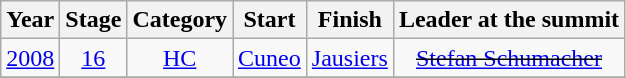<table class="wikitable" style="text-align: center;">
<tr>
<th>Year</th>
<th>Stage</th>
<th>Category</th>
<th>Start</th>
<th>Finish</th>
<th>Leader at the summit</th>
</tr>
<tr>
<td><a href='#'>2008</a></td>
<td><a href='#'>16</a></td>
<td><a href='#'>HC</a></td>
<td><a href='#'>Cuneo</a></td>
<td><a href='#'>Jausiers</a></td>
<td><s><a href='#'>Stefan Schumacher</a></s></td>
</tr>
<tr>
</tr>
</table>
